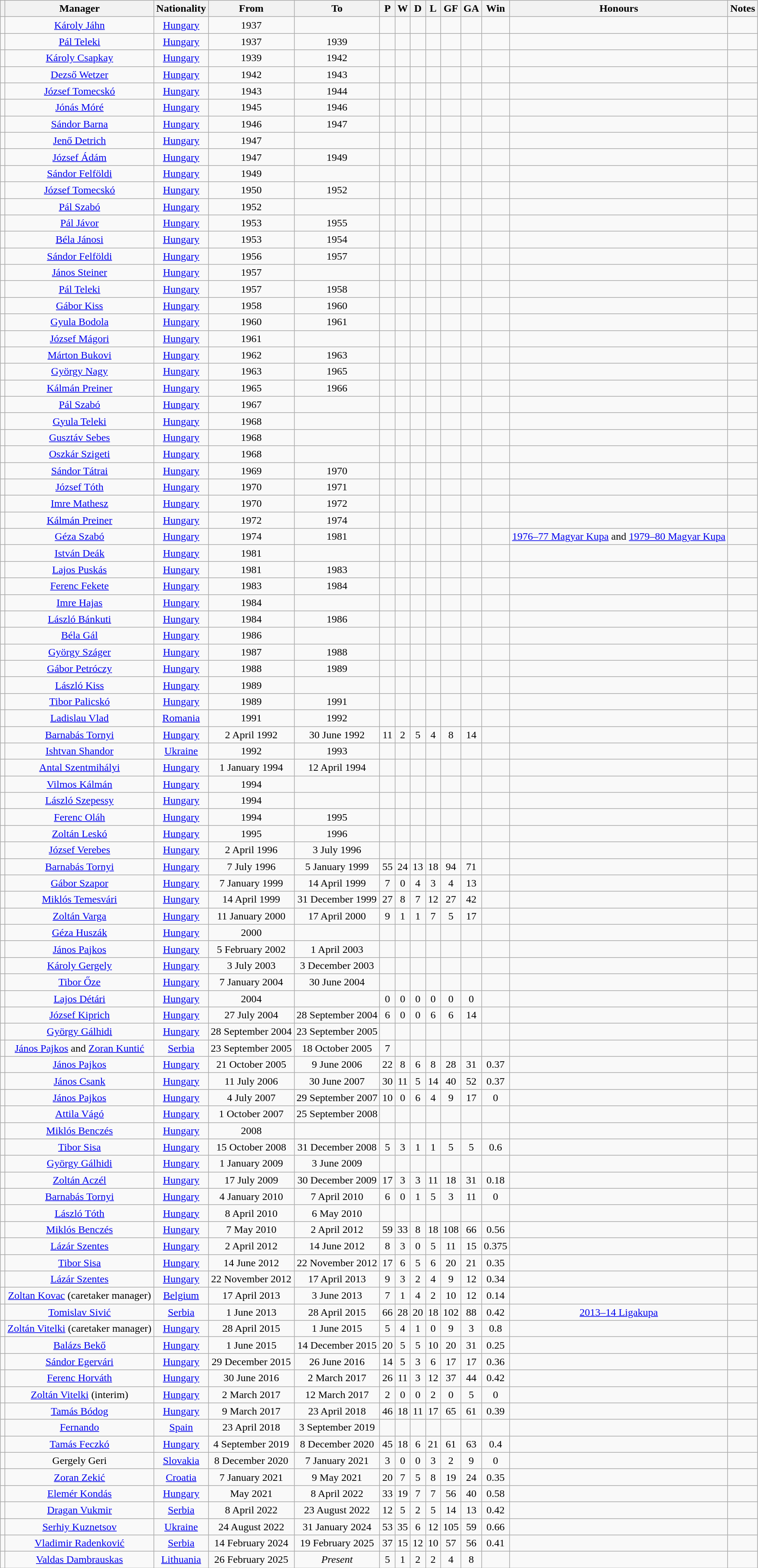<table class="wikitable plainrowheaders sortable" style="text-align:center">
<tr>
<th></th>
<th>Manager</th>
<th>Nationality</th>
<th>From</th>
<th>To</th>
<th>P</th>
<th>W</th>
<th>D</th>
<th>L</th>
<th>GF</th>
<th>GA</th>
<th>Win</th>
<th>Honours</th>
<th>Notes</th>
</tr>
<tr>
<td></td>
<td><a href='#'>Károly Jáhn</a></td>
<td> <a href='#'>Hungary</a></td>
<td>1937</td>
<td></td>
<td></td>
<td></td>
<td></td>
<td></td>
<td></td>
<td></td>
<td></td>
<td></td>
<td></td>
</tr>
<tr>
<td></td>
<td><a href='#'>Pál Teleki</a></td>
<td> <a href='#'>Hungary</a></td>
<td>1937</td>
<td>1939</td>
<td></td>
<td></td>
<td></td>
<td></td>
<td></td>
<td></td>
<td></td>
<td></td>
<td></td>
</tr>
<tr>
<td></td>
<td><a href='#'>Károly Csapkay</a></td>
<td> <a href='#'>Hungary</a></td>
<td>1939</td>
<td>1942</td>
<td></td>
<td></td>
<td></td>
<td></td>
<td></td>
<td></td>
<td></td>
<td></td>
<td></td>
</tr>
<tr>
<td></td>
<td><a href='#'>Dezső Wetzer</a></td>
<td> <a href='#'>Hungary</a></td>
<td>1942</td>
<td>1943</td>
<td></td>
<td></td>
<td></td>
<td></td>
<td></td>
<td></td>
<td></td>
<td></td>
<td></td>
</tr>
<tr>
<td></td>
<td><a href='#'>József Tomecskó</a></td>
<td> <a href='#'>Hungary</a></td>
<td>1943</td>
<td>1944</td>
<td></td>
<td></td>
<td></td>
<td></td>
<td></td>
<td></td>
<td></td>
<td></td>
<td></td>
</tr>
<tr>
<td></td>
<td><a href='#'>Jónás Móré</a></td>
<td> <a href='#'>Hungary</a></td>
<td>1945</td>
<td>1946</td>
<td></td>
<td></td>
<td></td>
<td></td>
<td></td>
<td></td>
<td></td>
<td></td>
<td></td>
</tr>
<tr>
<td></td>
<td><a href='#'>Sándor Barna</a></td>
<td> <a href='#'>Hungary</a></td>
<td>1946</td>
<td>1947</td>
<td></td>
<td></td>
<td></td>
<td></td>
<td></td>
<td></td>
<td></td>
<td></td>
<td></td>
</tr>
<tr>
<td></td>
<td><a href='#'>Jenő Detrich</a></td>
<td> <a href='#'>Hungary</a></td>
<td>1947</td>
<td></td>
<td></td>
<td></td>
<td></td>
<td></td>
<td></td>
<td></td>
<td></td>
<td></td>
<td></td>
</tr>
<tr>
<td></td>
<td><a href='#'>József Ádám</a></td>
<td> <a href='#'>Hungary</a></td>
<td>1947</td>
<td>1949</td>
<td></td>
<td></td>
<td></td>
<td></td>
<td></td>
<td></td>
<td></td>
<td></td>
<td></td>
</tr>
<tr>
<td></td>
<td><a href='#'>Sándor Felföldi</a></td>
<td> <a href='#'>Hungary</a></td>
<td>1949</td>
<td></td>
<td></td>
<td></td>
<td></td>
<td></td>
<td></td>
<td></td>
<td></td>
<td></td>
<td></td>
</tr>
<tr>
<td></td>
<td><a href='#'>József Tomecskó</a></td>
<td> <a href='#'>Hungary</a></td>
<td>1950</td>
<td>1952</td>
<td></td>
<td></td>
<td></td>
<td></td>
<td></td>
<td></td>
<td></td>
<td></td>
<td></td>
</tr>
<tr>
<td></td>
<td><a href='#'>Pál Szabó</a></td>
<td> <a href='#'>Hungary</a></td>
<td>1952</td>
<td></td>
<td></td>
<td></td>
<td></td>
<td></td>
<td></td>
<td></td>
<td></td>
<td></td>
<td></td>
</tr>
<tr>
<td></td>
<td><a href='#'>Pál Jávor</a></td>
<td> <a href='#'>Hungary</a></td>
<td>1953</td>
<td>1955</td>
<td></td>
<td></td>
<td></td>
<td></td>
<td></td>
<td></td>
<td></td>
<td></td>
<td></td>
</tr>
<tr>
<td></td>
<td><a href='#'>Béla Jánosi</a></td>
<td> <a href='#'>Hungary</a></td>
<td>1953</td>
<td>1954</td>
<td></td>
<td></td>
<td></td>
<td></td>
<td></td>
<td></td>
<td></td>
<td></td>
<td></td>
</tr>
<tr>
<td></td>
<td><a href='#'>Sándor Felföldi</a></td>
<td> <a href='#'>Hungary</a></td>
<td>1956</td>
<td>1957</td>
<td></td>
<td></td>
<td></td>
<td></td>
<td></td>
<td></td>
<td></td>
<td></td>
<td></td>
</tr>
<tr>
<td></td>
<td><a href='#'>János Steiner</a></td>
<td> <a href='#'>Hungary</a></td>
<td>1957</td>
<td></td>
<td></td>
<td></td>
<td></td>
<td></td>
<td></td>
<td></td>
<td></td>
<td></td>
<td></td>
</tr>
<tr>
<td></td>
<td><a href='#'>Pál Teleki</a></td>
<td> <a href='#'>Hungary</a></td>
<td>1957</td>
<td>1958</td>
<td></td>
<td></td>
<td></td>
<td></td>
<td></td>
<td></td>
<td></td>
<td></td>
<td></td>
</tr>
<tr>
<td></td>
<td><a href='#'>Gábor Kiss</a></td>
<td> <a href='#'>Hungary</a></td>
<td>1958</td>
<td>1960</td>
<td></td>
<td></td>
<td></td>
<td></td>
<td></td>
<td></td>
<td></td>
<td></td>
<td></td>
</tr>
<tr>
<td></td>
<td><a href='#'>Gyula Bodola</a></td>
<td> <a href='#'>Hungary</a></td>
<td>1960</td>
<td>1961</td>
<td></td>
<td></td>
<td></td>
<td></td>
<td></td>
<td></td>
<td></td>
<td></td>
<td></td>
</tr>
<tr>
<td></td>
<td><a href='#'>József Mágori</a></td>
<td> <a href='#'>Hungary</a></td>
<td>1961</td>
<td></td>
<td></td>
<td></td>
<td></td>
<td></td>
<td></td>
<td></td>
<td></td>
<td></td>
<td></td>
</tr>
<tr>
<td></td>
<td><a href='#'>Márton Bukovi</a></td>
<td> <a href='#'>Hungary</a></td>
<td>1962</td>
<td>1963</td>
<td></td>
<td></td>
<td></td>
<td></td>
<td></td>
<td></td>
<td></td>
<td></td>
<td></td>
</tr>
<tr>
<td></td>
<td><a href='#'>György Nagy</a></td>
<td> <a href='#'>Hungary</a></td>
<td>1963</td>
<td>1965</td>
<td></td>
<td></td>
<td></td>
<td></td>
<td></td>
<td></td>
<td></td>
<td></td>
<td></td>
</tr>
<tr>
<td></td>
<td><a href='#'>Kálmán Preiner</a></td>
<td> <a href='#'>Hungary</a></td>
<td>1965</td>
<td>1966</td>
<td></td>
<td></td>
<td></td>
<td></td>
<td></td>
<td></td>
<td></td>
<td></td>
<td></td>
</tr>
<tr>
<td></td>
<td><a href='#'>Pál Szabó</a></td>
<td> <a href='#'>Hungary</a></td>
<td>1967</td>
<td></td>
<td></td>
<td></td>
<td></td>
<td></td>
<td></td>
<td></td>
<td></td>
<td></td>
<td></td>
</tr>
<tr>
<td></td>
<td><a href='#'>Gyula Teleki</a></td>
<td> <a href='#'>Hungary</a></td>
<td>1968</td>
<td></td>
<td></td>
<td></td>
<td></td>
<td></td>
<td></td>
<td></td>
<td></td>
<td></td>
<td></td>
</tr>
<tr>
<td></td>
<td><a href='#'>Gusztáv Sebes</a></td>
<td> <a href='#'>Hungary</a></td>
<td>1968</td>
<td></td>
<td></td>
<td></td>
<td></td>
<td></td>
<td></td>
<td></td>
<td></td>
<td></td>
<td></td>
</tr>
<tr>
<td></td>
<td><a href='#'>Oszkár Szigeti</a></td>
<td> <a href='#'>Hungary</a></td>
<td>1968</td>
<td></td>
<td></td>
<td></td>
<td></td>
<td></td>
<td></td>
<td></td>
<td></td>
<td></td>
<td></td>
</tr>
<tr>
<td></td>
<td><a href='#'>Sándor Tátrai</a></td>
<td> <a href='#'>Hungary</a></td>
<td>1969</td>
<td>1970</td>
<td></td>
<td></td>
<td></td>
<td></td>
<td></td>
<td></td>
<td></td>
<td></td>
<td></td>
</tr>
<tr>
<td></td>
<td><a href='#'>József Tóth</a></td>
<td> <a href='#'>Hungary</a></td>
<td>1970</td>
<td>1971</td>
<td></td>
<td></td>
<td></td>
<td></td>
<td></td>
<td></td>
<td></td>
<td></td>
<td></td>
</tr>
<tr>
<td></td>
<td><a href='#'>Imre Mathesz</a></td>
<td> <a href='#'>Hungary</a></td>
<td>1970</td>
<td>1972</td>
<td></td>
<td></td>
<td></td>
<td></td>
<td></td>
<td></td>
<td></td>
<td></td>
<td></td>
</tr>
<tr>
<td></td>
<td><a href='#'>Kálmán Preiner</a></td>
<td> <a href='#'>Hungary</a></td>
<td>1972</td>
<td>1974</td>
<td></td>
<td></td>
<td></td>
<td></td>
<td></td>
<td></td>
<td></td>
<td></td>
<td></td>
</tr>
<tr>
<td></td>
<td><a href='#'>Géza Szabó</a></td>
<td> <a href='#'>Hungary</a></td>
<td>1974</td>
<td>1981</td>
<td></td>
<td></td>
<td></td>
<td></td>
<td></td>
<td></td>
<td></td>
<td><a href='#'>1976–77 Magyar Kupa</a> and <a href='#'>1979–80 Magyar Kupa</a></td>
<td></td>
</tr>
<tr>
<td></td>
<td><a href='#'>István Deák</a></td>
<td> <a href='#'>Hungary</a></td>
<td>1981</td>
<td></td>
<td></td>
<td></td>
<td></td>
<td></td>
<td></td>
<td></td>
<td></td>
<td></td>
<td></td>
</tr>
<tr>
<td></td>
<td><a href='#'>Lajos Puskás</a></td>
<td> <a href='#'>Hungary</a></td>
<td>1981</td>
<td>1983</td>
<td></td>
<td></td>
<td></td>
<td></td>
<td></td>
<td></td>
<td></td>
<td></td>
<td></td>
</tr>
<tr>
<td></td>
<td><a href='#'>Ferenc Fekete</a></td>
<td> <a href='#'>Hungary</a></td>
<td>1983</td>
<td>1984</td>
<td></td>
<td></td>
<td></td>
<td></td>
<td></td>
<td></td>
<td></td>
<td></td>
<td></td>
</tr>
<tr>
<td></td>
<td><a href='#'>Imre Hajas</a></td>
<td> <a href='#'>Hungary</a></td>
<td>1984</td>
<td></td>
<td></td>
<td></td>
<td></td>
<td></td>
<td></td>
<td></td>
<td></td>
<td></td>
<td></td>
</tr>
<tr>
<td></td>
<td><a href='#'>László Bánkuti</a></td>
<td> <a href='#'>Hungary</a></td>
<td>1984</td>
<td>1986</td>
<td></td>
<td></td>
<td></td>
<td></td>
<td></td>
<td></td>
<td></td>
<td></td>
<td></td>
</tr>
<tr>
<td></td>
<td><a href='#'>Béla Gál</a></td>
<td> <a href='#'>Hungary</a></td>
<td>1986</td>
<td></td>
<td></td>
<td></td>
<td></td>
<td></td>
<td></td>
<td></td>
<td></td>
<td></td>
<td></td>
</tr>
<tr>
<td></td>
<td><a href='#'>György Száger</a></td>
<td> <a href='#'>Hungary</a></td>
<td>1987</td>
<td>1988</td>
<td></td>
<td></td>
<td></td>
<td></td>
<td></td>
<td></td>
<td></td>
<td></td>
<td></td>
</tr>
<tr>
<td></td>
<td><a href='#'>Gábor Petróczy</a></td>
<td> <a href='#'>Hungary</a></td>
<td>1988</td>
<td>1989</td>
<td></td>
<td></td>
<td></td>
<td></td>
<td></td>
<td></td>
<td></td>
<td></td>
<td></td>
</tr>
<tr>
<td></td>
<td><a href='#'>László Kiss</a></td>
<td> <a href='#'>Hungary</a></td>
<td>1989</td>
<td></td>
<td></td>
<td></td>
<td></td>
<td></td>
<td></td>
<td></td>
<td></td>
<td></td>
<td></td>
</tr>
<tr>
<td></td>
<td><a href='#'>Tibor Palicskó</a></td>
<td> <a href='#'>Hungary</a></td>
<td>1989</td>
<td>1991</td>
<td></td>
<td></td>
<td></td>
<td></td>
<td></td>
<td></td>
<td></td>
<td></td>
<td></td>
</tr>
<tr>
<td></td>
<td><a href='#'>Ladislau Vlad</a></td>
<td> <a href='#'>Romania</a></td>
<td>1991</td>
<td>1992</td>
<td></td>
<td></td>
<td></td>
<td></td>
<td></td>
<td></td>
<td></td>
<td></td>
<td></td>
</tr>
<tr>
<td></td>
<td><a href='#'>Barnabás Tornyi</a></td>
<td> <a href='#'>Hungary</a></td>
<td>2 April 1992</td>
<td>30 June 1992</td>
<td>11</td>
<td>2</td>
<td>5</td>
<td>4</td>
<td>8</td>
<td>14</td>
<td></td>
<td></td>
<td></td>
</tr>
<tr>
<td></td>
<td><a href='#'>Ishtvan Shandor</a></td>
<td> <a href='#'>Ukraine</a></td>
<td>1992</td>
<td>1993</td>
<td></td>
<td></td>
<td></td>
<td></td>
<td></td>
<td></td>
<td></td>
<td></td>
<td></td>
</tr>
<tr>
<td></td>
<td><a href='#'>Antal Szentmihályi</a></td>
<td> <a href='#'>Hungary</a></td>
<td>1 January 1994</td>
<td>12 April 1994</td>
<td></td>
<td></td>
<td></td>
<td></td>
<td></td>
<td></td>
<td></td>
<td></td>
<td></td>
</tr>
<tr>
<td></td>
<td><a href='#'>Vilmos Kálmán</a></td>
<td> <a href='#'>Hungary</a></td>
<td>1994</td>
<td></td>
<td></td>
<td></td>
<td></td>
<td></td>
<td></td>
<td></td>
<td></td>
<td></td>
<td></td>
</tr>
<tr>
<td></td>
<td><a href='#'>László Szepessy</a></td>
<td> <a href='#'>Hungary</a></td>
<td>1994</td>
<td></td>
<td></td>
<td></td>
<td></td>
<td></td>
<td></td>
<td></td>
<td></td>
<td></td>
<td></td>
</tr>
<tr>
<td></td>
<td><a href='#'>Ferenc Oláh</a></td>
<td> <a href='#'>Hungary</a></td>
<td>1994</td>
<td>1995</td>
<td></td>
<td></td>
<td></td>
<td></td>
<td></td>
<td></td>
<td></td>
<td></td>
<td></td>
</tr>
<tr>
<td></td>
<td><a href='#'>Zoltán Leskó</a></td>
<td> <a href='#'>Hungary</a></td>
<td>1995</td>
<td>1996</td>
<td></td>
<td></td>
<td></td>
<td></td>
<td></td>
<td></td>
<td></td>
<td></td>
<td></td>
</tr>
<tr>
<td></td>
<td><a href='#'>József Verebes</a></td>
<td> <a href='#'>Hungary</a></td>
<td>2 April 1996</td>
<td>3 July 1996</td>
<td></td>
<td></td>
<td></td>
<td></td>
<td></td>
<td></td>
<td></td>
<td></td>
<td></td>
</tr>
<tr>
<td></td>
<td><a href='#'>Barnabás Tornyi</a></td>
<td> <a href='#'>Hungary</a></td>
<td>7 July 1996</td>
<td>5 January 1999</td>
<td>55</td>
<td>24</td>
<td>13</td>
<td>18</td>
<td>94</td>
<td>71</td>
<td></td>
<td></td>
<td></td>
</tr>
<tr>
<td></td>
<td><a href='#'>Gábor Szapor</a></td>
<td> <a href='#'>Hungary</a></td>
<td>7 January 1999</td>
<td>14 April 1999</td>
<td>7</td>
<td>0</td>
<td>4</td>
<td>3</td>
<td>4</td>
<td>13</td>
<td></td>
<td></td>
<td></td>
</tr>
<tr>
<td></td>
<td><a href='#'>Miklós Temesvári</a></td>
<td> <a href='#'>Hungary</a></td>
<td>14 April 1999</td>
<td>31 December 1999</td>
<td>27</td>
<td>8</td>
<td>7</td>
<td>12</td>
<td>27</td>
<td>42</td>
<td></td>
<td></td>
<td></td>
</tr>
<tr>
<td></td>
<td><a href='#'>Zoltán Varga</a></td>
<td> <a href='#'>Hungary</a></td>
<td>11 January 2000</td>
<td>17 April 2000</td>
<td>9</td>
<td>1</td>
<td>1</td>
<td>7</td>
<td>5</td>
<td>17</td>
<td></td>
<td></td>
<td></td>
</tr>
<tr>
<td></td>
<td><a href='#'>Géza Huszák</a></td>
<td> <a href='#'>Hungary</a></td>
<td>2000</td>
<td></td>
<td></td>
<td></td>
<td></td>
<td></td>
<td></td>
<td></td>
<td></td>
<td></td>
<td></td>
</tr>
<tr>
<td></td>
<td><a href='#'>János Pajkos</a></td>
<td> <a href='#'>Hungary</a></td>
<td>5 February 2002</td>
<td>1 April 2003</td>
<td></td>
<td></td>
<td></td>
<td></td>
<td></td>
<td></td>
<td></td>
<td></td>
<td></td>
</tr>
<tr>
<td></td>
<td><a href='#'>Károly Gergely</a></td>
<td> <a href='#'>Hungary</a></td>
<td>3 July 2003</td>
<td>3 December 2003</td>
<td></td>
<td></td>
<td></td>
<td></td>
<td></td>
<td></td>
<td></td>
<td></td>
<td></td>
</tr>
<tr>
<td></td>
<td><a href='#'>Tibor Őze</a></td>
<td> <a href='#'>Hungary</a></td>
<td>7 January 2004</td>
<td>30 June 2004</td>
<td></td>
<td></td>
<td></td>
<td></td>
<td></td>
<td></td>
<td></td>
<td></td>
<td></td>
</tr>
<tr>
<td></td>
<td><a href='#'>Lajos Détári</a></td>
<td> <a href='#'>Hungary</a></td>
<td>2004</td>
<td></td>
<td>0</td>
<td>0</td>
<td>0</td>
<td>0</td>
<td>0</td>
<td>0</td>
<td></td>
<td></td>
<td></td>
</tr>
<tr>
<td></td>
<td><a href='#'>József Kiprich</a></td>
<td> <a href='#'>Hungary</a></td>
<td>27 July 2004</td>
<td>28 September 2004</td>
<td>6</td>
<td>0</td>
<td>0</td>
<td>6</td>
<td>6</td>
<td>14</td>
<td></td>
<td></td>
<td></td>
</tr>
<tr>
<td></td>
<td><a href='#'>György Gálhidi</a></td>
<td> <a href='#'>Hungary</a></td>
<td>28 September 2004</td>
<td>23 September 2005</td>
<td></td>
<td></td>
<td></td>
<td></td>
<td></td>
<td></td>
<td></td>
<td></td>
<td></td>
</tr>
<tr>
<td></td>
<td><a href='#'>János Pajkos</a> and <a href='#'>Zoran Kuntić</a></td>
<td> <a href='#'>Serbia</a></td>
<td>23 September 2005</td>
<td>18 October 2005</td>
<td>7</td>
<td></td>
<td></td>
<td></td>
<td></td>
<td></td>
<td></td>
<td></td>
<td></td>
</tr>
<tr>
<td></td>
<td><a href='#'>János Pajkos</a></td>
<td> <a href='#'>Hungary</a></td>
<td>21 October 2005</td>
<td>9 June 2006</td>
<td>22</td>
<td>8</td>
<td>6</td>
<td>8</td>
<td>28</td>
<td>31</td>
<td>0.37</td>
<td></td>
<td></td>
</tr>
<tr>
<td></td>
<td><a href='#'>János Csank</a></td>
<td> <a href='#'>Hungary</a></td>
<td>11 July 2006</td>
<td>30 June 2007</td>
<td>30</td>
<td>11</td>
<td>5</td>
<td>14</td>
<td>40</td>
<td>52</td>
<td>0.37</td>
<td></td>
<td></td>
</tr>
<tr>
<td></td>
<td><a href='#'>János Pajkos</a></td>
<td> <a href='#'>Hungary</a></td>
<td>4 July 2007</td>
<td>29 September 2007</td>
<td>10</td>
<td>0</td>
<td>6</td>
<td>4</td>
<td>9</td>
<td>17</td>
<td>0</td>
<td></td>
<td></td>
</tr>
<tr>
<td></td>
<td><a href='#'>Attila Vágó</a></td>
<td> <a href='#'>Hungary</a></td>
<td>1 October 2007</td>
<td>25 September 2008</td>
<td></td>
<td></td>
<td></td>
<td></td>
<td></td>
<td></td>
<td></td>
<td></td>
<td></td>
</tr>
<tr>
<td></td>
<td><a href='#'>Miklós Benczés</a></td>
<td> <a href='#'>Hungary</a></td>
<td>2008</td>
<td></td>
<td></td>
<td></td>
<td></td>
<td></td>
<td></td>
<td></td>
<td></td>
<td></td>
<td></td>
</tr>
<tr>
<td></td>
<td><a href='#'>Tibor Sisa</a></td>
<td> <a href='#'>Hungary</a></td>
<td>15 October 2008</td>
<td>31 December 2008</td>
<td>5</td>
<td>3</td>
<td>1</td>
<td>1</td>
<td>5</td>
<td>5</td>
<td>0.6</td>
<td></td>
<td></td>
</tr>
<tr>
<td></td>
<td><a href='#'>György Gálhidi</a></td>
<td> <a href='#'>Hungary</a></td>
<td>1 January 2009</td>
<td>3 June 2009</td>
<td></td>
<td></td>
<td></td>
<td></td>
<td></td>
<td></td>
<td></td>
<td></td>
<td></td>
</tr>
<tr>
<td></td>
<td><a href='#'>Zoltán Aczél</a></td>
<td> <a href='#'>Hungary</a></td>
<td>17 July 2009</td>
<td>30 December 2009</td>
<td>17</td>
<td>3</td>
<td>3</td>
<td>11</td>
<td>18</td>
<td>31</td>
<td>0.18</td>
<td></td>
<td></td>
</tr>
<tr>
<td></td>
<td><a href='#'>Barnabás Tornyi</a></td>
<td> <a href='#'>Hungary</a></td>
<td>4 January 2010</td>
<td>7 April 2010</td>
<td>6</td>
<td>0</td>
<td>1</td>
<td>5</td>
<td>3</td>
<td>11</td>
<td>0</td>
<td></td>
<td></td>
</tr>
<tr>
<td></td>
<td><a href='#'>László Tóth</a></td>
<td> <a href='#'>Hungary</a></td>
<td>8 April 2010</td>
<td>6 May 2010</td>
<td></td>
<td></td>
<td></td>
<td></td>
<td></td>
<td></td>
<td></td>
<td></td>
<td></td>
</tr>
<tr>
<td></td>
<td><a href='#'>Miklós Benczés</a></td>
<td> <a href='#'>Hungary</a></td>
<td>7 May 2010</td>
<td>2 April 2012</td>
<td>59</td>
<td>33</td>
<td>8</td>
<td>18</td>
<td>108</td>
<td>66</td>
<td>0.56</td>
<td></td>
<td></td>
</tr>
<tr>
<td></td>
<td><a href='#'>Lázár Szentes</a></td>
<td> <a href='#'>Hungary</a></td>
<td>2 April 2012</td>
<td>14 June 2012</td>
<td>8</td>
<td>3</td>
<td>0</td>
<td>5</td>
<td>11</td>
<td>15</td>
<td>0.375</td>
<td></td>
<td></td>
</tr>
<tr>
<td></td>
<td><a href='#'>Tibor Sisa</a></td>
<td> <a href='#'>Hungary</a></td>
<td>14 June 2012</td>
<td>22 November 2012</td>
<td>17</td>
<td>6</td>
<td>5</td>
<td>6</td>
<td>20</td>
<td>21</td>
<td>0.35</td>
<td></td>
<td></td>
</tr>
<tr>
<td></td>
<td><a href='#'>Lázár Szentes</a></td>
<td> <a href='#'>Hungary</a></td>
<td>22 November 2012</td>
<td>17 April 2013</td>
<td>9</td>
<td>3</td>
<td>2</td>
<td>4</td>
<td>9</td>
<td>12</td>
<td>0.34</td>
<td></td>
<td></td>
</tr>
<tr>
<td></td>
<td><a href='#'>Zoltan Kovac</a> (caretaker manager)</td>
<td> <a href='#'>Belgium</a></td>
<td>17 April 2013</td>
<td>3 June 2013</td>
<td>7</td>
<td>1</td>
<td>4</td>
<td>2</td>
<td>10</td>
<td>12</td>
<td>0.14</td>
<td></td>
<td></td>
</tr>
<tr>
<td></td>
<td><a href='#'>Tomislav Sivić</a></td>
<td> <a href='#'>Serbia</a></td>
<td>1 June 2013</td>
<td>28 April 2015</td>
<td>66</td>
<td>28</td>
<td>20</td>
<td>18</td>
<td>102</td>
<td>88</td>
<td>0.42</td>
<td><a href='#'>2013–14 Ligakupa</a></td>
<td></td>
</tr>
<tr>
<td></td>
<td><a href='#'>Zoltán Vitelki</a> (caretaker manager)</td>
<td> <a href='#'>Hungary</a></td>
<td>28 April 2015</td>
<td>1 June 2015</td>
<td>5</td>
<td>4</td>
<td>1</td>
<td>0</td>
<td>9</td>
<td>3</td>
<td>0.8</td>
<td></td>
<td></td>
</tr>
<tr>
<td></td>
<td><a href='#'>Balázs Bekő</a></td>
<td> <a href='#'>Hungary</a></td>
<td>1 June 2015</td>
<td>14 December 2015</td>
<td>20</td>
<td>5</td>
<td>5</td>
<td>10</td>
<td>20</td>
<td>31</td>
<td>0.25</td>
<td></td>
<td></td>
</tr>
<tr>
<td></td>
<td><a href='#'>Sándor Egervári</a></td>
<td> <a href='#'>Hungary</a></td>
<td>29 December 2015</td>
<td>26 June 2016</td>
<td>14</td>
<td>5</td>
<td>3</td>
<td>6</td>
<td>17</td>
<td>17</td>
<td>0.36</td>
<td></td>
<td></td>
</tr>
<tr>
<td></td>
<td><a href='#'>Ferenc Horváth</a></td>
<td> <a href='#'>Hungary</a></td>
<td>30 June 2016</td>
<td>2 March 2017</td>
<td>26</td>
<td>11</td>
<td>3</td>
<td>12</td>
<td>37</td>
<td>44</td>
<td>0.42</td>
<td></td>
<td></td>
</tr>
<tr>
<td></td>
<td><a href='#'>Zoltán Vitelki</a> (interim)</td>
<td> <a href='#'>Hungary</a></td>
<td>2 March 2017</td>
<td>12 March 2017</td>
<td>2</td>
<td>0</td>
<td>0</td>
<td>2</td>
<td>0</td>
<td>5</td>
<td>0</td>
<td></td>
<td></td>
</tr>
<tr>
<td></td>
<td><a href='#'>Tamás Bódog</a></td>
<td> <a href='#'>Hungary</a></td>
<td>9 March 2017</td>
<td>23 April 2018</td>
<td>46</td>
<td>18</td>
<td>11</td>
<td>17</td>
<td>65</td>
<td>61</td>
<td>0.39</td>
<td></td>
<td></td>
</tr>
<tr>
<td></td>
<td><a href='#'>Fernando</a></td>
<td> <a href='#'>Spain</a></td>
<td>23 April 2018</td>
<td>3 September 2019</td>
<td></td>
<td></td>
<td></td>
<td></td>
<td></td>
<td></td>
<td></td>
<td></td>
<td></td>
</tr>
<tr>
<td></td>
<td><a href='#'>Tamás Feczkó</a></td>
<td> <a href='#'>Hungary</a></td>
<td>4 September 2019</td>
<td>8 December 2020</td>
<td>45</td>
<td>18</td>
<td>6</td>
<td>21</td>
<td>61</td>
<td>63</td>
<td>0.4</td>
<td></td>
<td></td>
</tr>
<tr>
<td></td>
<td>Gergely Geri</td>
<td> <a href='#'>Slovakia</a></td>
<td>8 December 2020</td>
<td>7 January 2021</td>
<td>3</td>
<td>0</td>
<td>0</td>
<td>3</td>
<td>2</td>
<td>9</td>
<td>0</td>
<td></td>
<td></td>
</tr>
<tr>
<td></td>
<td><a href='#'>Zoran Zekić</a></td>
<td> <a href='#'>Croatia</a></td>
<td>7 January 2021</td>
<td>9 May 2021</td>
<td>20</td>
<td>7</td>
<td>5</td>
<td>8</td>
<td>19</td>
<td>24</td>
<td>0.35</td>
<td></td>
<td></td>
</tr>
<tr>
<td></td>
<td><a href='#'>Elemér Kondás</a></td>
<td> <a href='#'>Hungary</a></td>
<td>May 2021</td>
<td>8 April 2022</td>
<td>33</td>
<td>19</td>
<td>7</td>
<td>7</td>
<td>56</td>
<td>40</td>
<td>0.58</td>
<td></td>
<td></td>
</tr>
<tr>
<td></td>
<td><a href='#'>Dragan Vukmir</a></td>
<td> <a href='#'>Serbia</a></td>
<td>8 April 2022</td>
<td>23 August 2022</td>
<td>12</td>
<td>5</td>
<td>2</td>
<td>5</td>
<td>14</td>
<td>13</td>
<td>0.42</td>
<td></td>
<td></td>
</tr>
<tr>
<td></td>
<td><a href='#'>Serhiy Kuznetsov</a></td>
<td> <a href='#'>Ukraine</a></td>
<td>24 August 2022</td>
<td>31 January 2024</td>
<td>53</td>
<td>35</td>
<td>6</td>
<td>12</td>
<td>105</td>
<td>59</td>
<td>0.66</td>
<td></td>
<td></td>
</tr>
<tr>
<td></td>
<td><a href='#'>Vladimir Radenković</a></td>
<td> <a href='#'>Serbia</a></td>
<td>14 February 2024</td>
<td>19 February 2025</td>
<td>37</td>
<td>15</td>
<td>12</td>
<td>10</td>
<td>57</td>
<td>56</td>
<td>0.41</td>
<td></td>
<td></td>
</tr>
<tr>
<td></td>
<td><a href='#'>Valdas Dambrauskas</a></td>
<td>  <a href='#'>Lithuania</a></td>
<td>26 February 2025</td>
<td><em>Present</em></td>
<td>5</td>
<td>1</td>
<td>2</td>
<td>2</td>
<td>4</td>
<td>8</td>
<td></td>
<td></td>
<td></td>
</tr>
</table>
